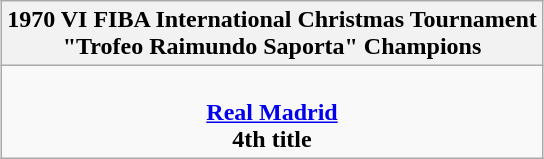<table class=wikitable style="text-align:center; margin:auto">
<tr>
<th>1970 VI FIBA International Christmas Tournament<br>"Trofeo Raimundo Saporta" Champions</th>
</tr>
<tr>
<td><br><strong><a href='#'>Real Madrid</a></strong><br><strong>4th title</strong></td>
</tr>
</table>
